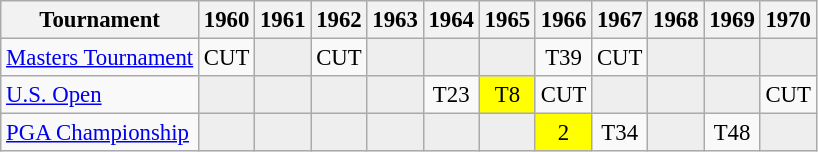<table class="wikitable" style="font-size:95%;text-align:center;">
<tr>
<th>Tournament</th>
<th>1960</th>
<th>1961</th>
<th>1962</th>
<th>1963</th>
<th>1964</th>
<th>1965</th>
<th>1966</th>
<th>1967</th>
<th>1968</th>
<th>1969</th>
<th>1970</th>
</tr>
<tr>
<td align=left><a href='#'>Masters Tournament</a></td>
<td>CUT</td>
<td style="background:#eeeeee;"></td>
<td>CUT</td>
<td style="background:#eeeeee;"></td>
<td style="background:#eeeeee;"></td>
<td style="background:#eeeeee;"></td>
<td>T39</td>
<td>CUT</td>
<td style="background:#eeeeee;"></td>
<td style="background:#eeeeee;"></td>
<td style="background:#eeeeee;"></td>
</tr>
<tr>
<td align=left><a href='#'>U.S. Open</a></td>
<td style="background:#eeeeee;"></td>
<td style="background:#eeeeee;"></td>
<td style="background:#eeeeee;"></td>
<td style="background:#eeeeee;"></td>
<td>T23</td>
<td style="background:yellow;">T8</td>
<td>CUT</td>
<td style="background:#eeeeee;"></td>
<td style="background:#eeeeee;"></td>
<td style="background:#eeeeee;"></td>
<td>CUT</td>
</tr>
<tr>
<td align=left><a href='#'>PGA Championship</a></td>
<td style="background:#eeeeee;"></td>
<td style="background:#eeeeee;"></td>
<td style="background:#eeeeee;"></td>
<td style="background:#eeeeee;"></td>
<td style="background:#eeeeee;"></td>
<td style="background:#eeeeee;"></td>
<td style="background:yellow;">2</td>
<td>T34</td>
<td style="background:#eeeeee;"></td>
<td>T48</td>
<td style="background:#eeeeee;"></td>
</tr>
</table>
